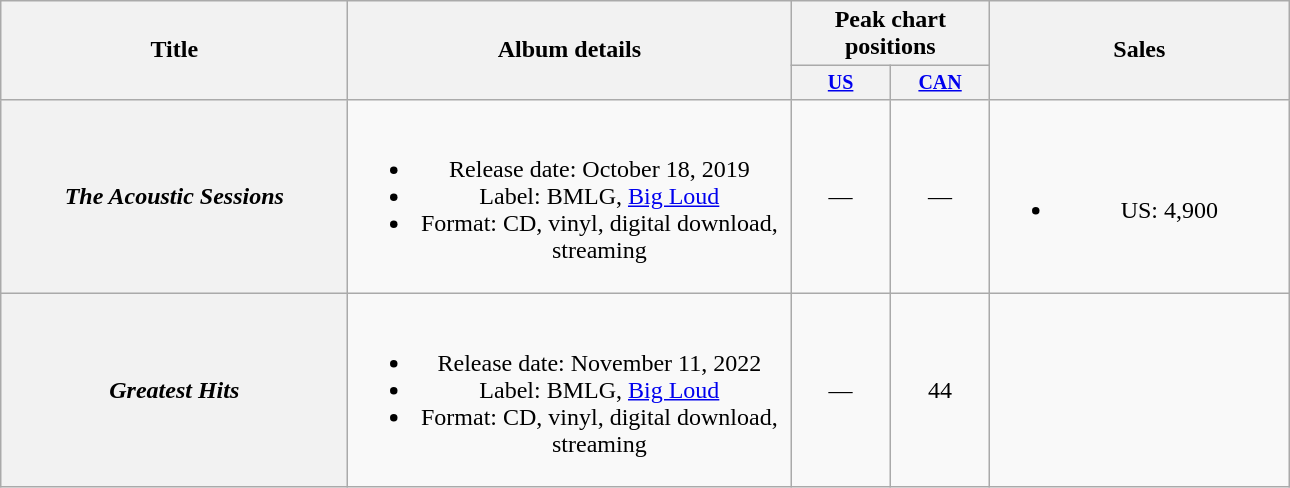<table class="wikitable plainrowheaders" style="text-align:center;">
<tr>
<th rowspan="2" style="width:14em;">Title</th>
<th rowspan="2" style="width:18em;">Album details</th>
<th colspan="2">Peak chart positions</th>
<th rowspan="2" style="width:12em;">Sales</th>
</tr>
<tr style="font-size:smaller;">
<th style="width:4.5em;"><a href='#'>US</a><br></th>
<th style="width:4.5em;"><a href='#'>CAN</a><br></th>
</tr>
<tr>
<th scope="row"><em>The Acoustic Sessions</em></th>
<td><br><ul><li>Release date: October 18, 2019</li><li>Label: BMLG, <a href='#'>Big Loud</a></li><li>Format: CD, vinyl, digital download, streaming</li></ul></td>
<td>—</td>
<td>—</td>
<td><br><ul><li>US: 4,900</li></ul></td>
</tr>
<tr>
<th scope="row"><em>Greatest Hits</em></th>
<td><br><ul><li>Release date: November 11, 2022</li><li>Label: BMLG, <a href='#'>Big Loud</a></li><li>Format: CD, vinyl, digital download, streaming</li></ul></td>
<td>—</td>
<td>44</td>
<td></td>
</tr>
</table>
